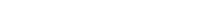<table style="width:22%; text-align:center;">
<tr style="color:white;">
<td style="background:"><strong>5</strong></td>
<td style="background:"><strong>3</strong></td>
</tr>
</table>
